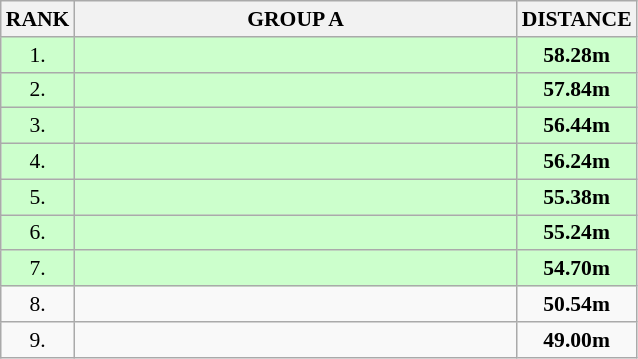<table class="wikitable" style="border-collapse: collapse; font-size: 90%;">
<tr>
<th>RANK</th>
<th style="width: 20em">GROUP A</th>
<th style="width: 5em">DISTANCE</th>
</tr>
<tr style="background:#ccffcc;">
<td align="center">1.</td>
<td></td>
<td align="center"><strong>58.28m</strong></td>
</tr>
<tr style="background:#ccffcc;">
<td align="center">2.</td>
<td></td>
<td align="center"><strong>57.84m</strong></td>
</tr>
<tr style="background:#ccffcc;">
<td align="center">3.</td>
<td></td>
<td align="center"><strong>56.44m</strong></td>
</tr>
<tr style="background:#ccffcc;">
<td align="center">4.</td>
<td></td>
<td align="center"><strong>56.24m</strong></td>
</tr>
<tr style="background:#ccffcc;">
<td align="center">5.</td>
<td></td>
<td align="center"><strong>55.38m</strong></td>
</tr>
<tr style="background:#ccffcc;">
<td align="center">6.</td>
<td></td>
<td align="center"><strong>55.24m</strong></td>
</tr>
<tr style="background:#ccffcc;">
<td align="center">7.</td>
<td></td>
<td align="center"><strong>54.70m</strong></td>
</tr>
<tr>
<td align="center">8.</td>
<td></td>
<td align="center"><strong>50.54m</strong></td>
</tr>
<tr>
<td align="center">9.</td>
<td></td>
<td align="center"><strong>49.00m</strong></td>
</tr>
</table>
